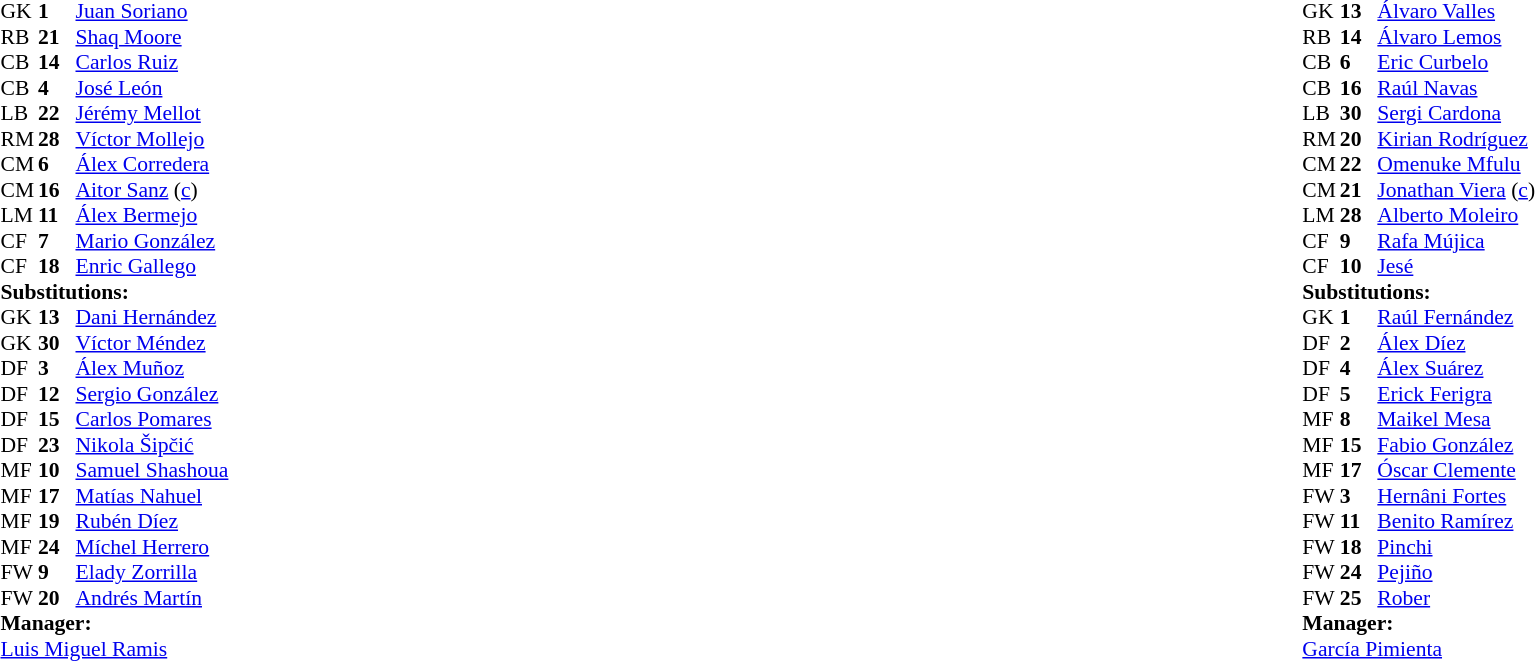<table width="100%">
<tr>
<td valign="top" width="50%"><br><table style="font-size: 90%" cellspacing="0" cellpadding="0">
<tr>
<th width="25"></th>
<th width="25"></th>
</tr>
<tr>
<td>GK</td>
<td><strong>1</strong></td>
<td> <a href='#'>Juan Soriano</a></td>
</tr>
<tr>
<td>RB</td>
<td><strong>21</strong></td>
<td> <a href='#'>Shaq Moore</a></td>
<td></td>
</tr>
<tr>
<td>CB</td>
<td><strong>14</strong></td>
<td> <a href='#'>Carlos Ruiz</a></td>
</tr>
<tr>
<td>CB</td>
<td><strong>4</strong></td>
<td> <a href='#'>José León</a></td>
</tr>
<tr>
<td>LB</td>
<td><strong>22</strong></td>
<td> <a href='#'>Jérémy Mellot</a></td>
</tr>
<tr>
<td>RM</td>
<td><strong>28</strong></td>
<td> <a href='#'>Víctor Mollejo</a></td>
<td></td>
<td></td>
</tr>
<tr>
<td>CM</td>
<td><strong>6</strong></td>
<td> <a href='#'>Álex Corredera</a></td>
<td></td>
<td></td>
</tr>
<tr>
<td>CM</td>
<td><strong>16</strong></td>
<td> <a href='#'>Aitor Sanz</a> (<a href='#'>c</a>)</td>
</tr>
<tr>
<td>LM</td>
<td><strong>11</strong></td>
<td> <a href='#'>Álex Bermejo</a></td>
<td></td>
<td></td>
</tr>
<tr>
<td>CF</td>
<td><strong>7</strong></td>
<td> <a href='#'>Mario González</a></td>
<td></td>
<td></td>
</tr>
<tr>
<td>CF</td>
<td><strong>18</strong></td>
<td> <a href='#'>Enric Gallego</a></td>
</tr>
<tr>
<td colspan=3><strong>Substitutions:</strong></td>
</tr>
<tr>
<td>GK</td>
<td><strong>13</strong></td>
<td> <a href='#'>Dani Hernández</a></td>
</tr>
<tr>
<td>GK</td>
<td><strong>30</strong></td>
<td> <a href='#'>Víctor Méndez</a></td>
</tr>
<tr>
<td>DF</td>
<td><strong>3</strong></td>
<td> <a href='#'>Álex Muñoz</a></td>
</tr>
<tr>
<td>DF</td>
<td><strong>12</strong></td>
<td> <a href='#'>Sergio González</a></td>
<td></td>
<td></td>
</tr>
<tr>
<td>DF</td>
<td><strong>15</strong></td>
<td> <a href='#'>Carlos Pomares</a></td>
<td></td>
<td></td>
</tr>
<tr>
<td>DF</td>
<td><strong>23</strong></td>
<td> <a href='#'>Nikola Šipčić</a></td>
</tr>
<tr>
<td>MF</td>
<td><strong>10</strong></td>
<td> <a href='#'>Samuel Shashoua</a></td>
</tr>
<tr>
<td>MF</td>
<td><strong>17</strong></td>
<td> <a href='#'>Matías Nahuel</a></td>
</tr>
<tr>
<td>MF</td>
<td><strong>19</strong></td>
<td> <a href='#'>Rubén Díez</a></td>
</tr>
<tr>
<td>MF</td>
<td><strong>24</strong></td>
<td> <a href='#'>Míchel Herrero</a></td>
</tr>
<tr>
<td>FW</td>
<td><strong>9</strong></td>
<td> <a href='#'>Elady Zorrilla</a></td>
<td></td>
<td></td>
</tr>
<tr>
<td>FW</td>
<td><strong>20</strong></td>
<td> <a href='#'>Andrés Martín</a></td>
<td></td>
<td></td>
</tr>
<tr>
<td colspan=3><strong>Manager:</strong></td>
</tr>
<tr>
<td colspan=3> <a href='#'>Luis Miguel Ramis</a></td>
</tr>
</table>
</td>
<td valign="top"></td>
<td valign="top" width="50%"><br><table style="font-size: 90%" cellspacing="0" cellpadding="0" align="center">
<tr>
<th width=25></th>
<th width=25></th>
</tr>
<tr>
<td>GK</td>
<td><strong>13</strong></td>
<td> <a href='#'>Álvaro Valles</a></td>
</tr>
<tr>
<td>RB</td>
<td><strong>14</strong></td>
<td> <a href='#'>Álvaro Lemos</a></td>
</tr>
<tr>
<td>CB</td>
<td><strong>6</strong></td>
<td> <a href='#'>Eric Curbelo</a></td>
</tr>
<tr>
<td>CB</td>
<td><strong>16</strong></td>
<td> <a href='#'>Raúl Navas</a></td>
</tr>
<tr>
<td>LB</td>
<td><strong>30</strong></td>
<td> <a href='#'>Sergi Cardona</a></td>
</tr>
<tr>
<td>RM</td>
<td><strong>20</strong></td>
<td> <a href='#'>Kirian Rodríguez</a></td>
</tr>
<tr>
<td>CM</td>
<td><strong>22</strong></td>
<td> <a href='#'>Omenuke Mfulu</a></td>
</tr>
<tr>
<td>CM</td>
<td><strong>21</strong></td>
<td> <a href='#'>Jonathan Viera</a> (<a href='#'>c</a>)</td>
</tr>
<tr>
<td>LM</td>
<td><strong>28</strong></td>
<td> <a href='#'>Alberto Moleiro</a></td>
<td></td>
<td></td>
</tr>
<tr>
<td>CF</td>
<td><strong>9</strong></td>
<td> <a href='#'>Rafa Mújica</a></td>
<td></td>
<td></td>
</tr>
<tr>
<td>CF</td>
<td><strong>10</strong></td>
<td> <a href='#'>Jesé</a></td>
<td></td>
<td></td>
</tr>
<tr>
<td colspan=3><strong>Substitutions:</strong></td>
</tr>
<tr>
<td>GK</td>
<td><strong>1</strong></td>
<td> <a href='#'>Raúl Fernández</a></td>
</tr>
<tr>
<td>DF</td>
<td><strong>2</strong></td>
<td> <a href='#'>Álex Díez</a></td>
</tr>
<tr>
<td>DF</td>
<td><strong>4</strong></td>
<td> <a href='#'>Álex Suárez</a></td>
</tr>
<tr>
<td>DF</td>
<td><strong>5</strong></td>
<td> <a href='#'>Erick Ferigra</a></td>
</tr>
<tr>
<td>MF</td>
<td><strong>8</strong></td>
<td> <a href='#'>Maikel Mesa</a></td>
<td></td>
<td></td>
</tr>
<tr>
<td>MF</td>
<td><strong>15</strong></td>
<td> <a href='#'>Fabio González</a></td>
</tr>
<tr>
<td>MF</td>
<td><strong>17</strong></td>
<td> <a href='#'>Óscar Clemente</a></td>
</tr>
<tr>
<td>FW</td>
<td><strong>3</strong></td>
<td> <a href='#'>Hernâni Fortes</a></td>
</tr>
<tr>
<td>FW</td>
<td><strong>11</strong></td>
<td> <a href='#'>Benito Ramírez</a></td>
</tr>
<tr>
<td>FW</td>
<td><strong>18</strong></td>
<td> <a href='#'>Pinchi</a></td>
</tr>
<tr>
<td>FW</td>
<td><strong>24</strong></td>
<td> <a href='#'>Pejiño</a></td>
<td></td>
<td></td>
</tr>
<tr>
<td>FW</td>
<td><strong>25</strong></td>
<td> <a href='#'>Rober</a></td>
<td></td>
<td></td>
</tr>
<tr>
<td colspan=3><strong>Manager:</strong></td>
</tr>
<tr>
<td colspan=3> <a href='#'>García Pimienta</a></td>
</tr>
</table>
</td>
</tr>
</table>
